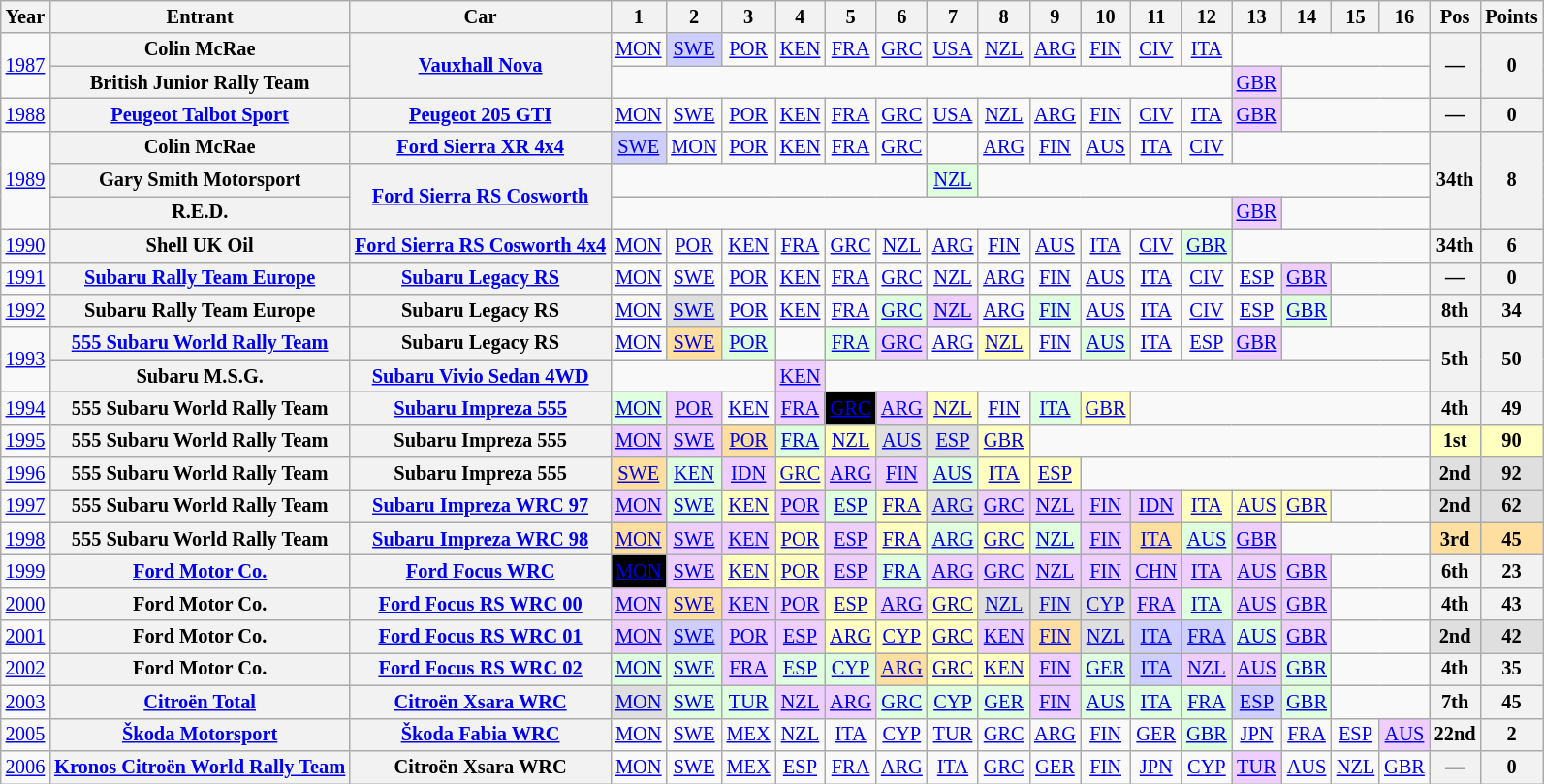<table class="wikitable" style="text-align:center; font-size:85%;">
<tr>
<th>Year</th>
<th>Entrant</th>
<th>Car</th>
<th>1</th>
<th>2</th>
<th>3</th>
<th>4</th>
<th>5</th>
<th>6</th>
<th>7</th>
<th>8</th>
<th>9</th>
<th>10</th>
<th>11</th>
<th>12</th>
<th>13</th>
<th>14</th>
<th>15</th>
<th>16</th>
<th>Pos</th>
<th>Points</th>
</tr>
<tr>
<td rowspan="2"><a href='#'>1987</a></td>
<th nowrap>Colin McRae</th>
<th rowspan=2 nowrap><a href='#'>Vauxhall Nova</a></th>
<td><a href='#'>MON</a></td>
<td style="background:#CFCFFF;"><a href='#'>SWE</a><br></td>
<td><a href='#'>POR</a></td>
<td><a href='#'>KEN</a></td>
<td><a href='#'>FRA</a></td>
<td><a href='#'>GRC</a></td>
<td><a href='#'>USA</a></td>
<td><a href='#'>NZL</a></td>
<td><a href='#'>ARG</a></td>
<td><a href='#'>FIN</a></td>
<td><a href='#'>CIV</a></td>
<td><a href='#'>ITA</a></td>
<td colspan=4></td>
<th rowspan="2">—</th>
<th rowspan="2">0</th>
</tr>
<tr>
<th nowrap>British Junior Rally Team</th>
<td colspan=12></td>
<td style="background:#EFCFFF;"><a href='#'>GBR</a><br></td>
<td colspan=3></td>
</tr>
<tr>
<td><a href='#'>1988</a></td>
<th nowrap><a href='#'>Peugeot Talbot Sport</a></th>
<th nowrap><a href='#'>Peugeot 205 GTI</a></th>
<td><a href='#'>MON</a></td>
<td><a href='#'>SWE</a></td>
<td><a href='#'>POR</a></td>
<td><a href='#'>KEN</a></td>
<td><a href='#'>FRA</a></td>
<td><a href='#'>GRC</a></td>
<td><a href='#'>USA</a></td>
<td><a href='#'>NZL</a></td>
<td><a href='#'>ARG</a></td>
<td><a href='#'>FIN</a></td>
<td><a href='#'>CIV</a></td>
<td><a href='#'>ITA</a></td>
<td style="background:#EFCFFF;"><a href='#'>GBR</a><br></td>
<td colspan=3></td>
<th>—</th>
<th>0</th>
</tr>
<tr>
<td rowspan=3><a href='#'>1989</a></td>
<th nowrap>Colin McRae</th>
<th nowrap><a href='#'>Ford Sierra XR 4x4</a></th>
<td style="background:#CFCFFF;"><a href='#'>SWE</a><br></td>
<td><a href='#'>MON</a></td>
<td><a href='#'>POR</a></td>
<td><a href='#'>KEN</a></td>
<td><a href='#'>FRA</a></td>
<td><a href='#'>GRC</a></td>
<td></td>
<td><a href='#'>ARG</a></td>
<td><a href='#'>FIN</a></td>
<td><a href='#'>AUS</a></td>
<td><a href='#'>ITA</a></td>
<td><a href='#'>CIV</a></td>
<td colspan=4></td>
<th rowspan="3">34th</th>
<th rowspan="3">8</th>
</tr>
<tr>
<th nowrap>Gary Smith Motorsport</th>
<th rowspan=2 nowrap><a href='#'>Ford Sierra RS Cosworth</a></th>
<td colspan=6></td>
<td style="background:#DFFFDF;"><a href='#'>NZL</a><br></td>
<td colspan=9></td>
</tr>
<tr>
<th nowrap>R.E.D.</th>
<td colspan=12></td>
<td style="background:#EFCFFF;"><a href='#'>GBR</a><br></td>
<td colspan=3></td>
</tr>
<tr>
<td><a href='#'>1990</a></td>
<th nowrap>Shell UK Oil</th>
<th nowrap><a href='#'>Ford Sierra RS Cosworth 4x4</a></th>
<td><a href='#'>MON</a></td>
<td><a href='#'>POR</a></td>
<td><a href='#'>KEN</a></td>
<td><a href='#'>FRA</a></td>
<td><a href='#'>GRC</a></td>
<td><a href='#'>NZL</a></td>
<td><a href='#'>ARG</a></td>
<td><a href='#'>FIN</a></td>
<td><a href='#'>AUS</a></td>
<td><a href='#'>ITA</a></td>
<td><a href='#'>CIV</a></td>
<td style="background:#DFFFDF;"><a href='#'>GBR</a><br></td>
<td colspan=4></td>
<th>34th</th>
<th>6</th>
</tr>
<tr>
<td><a href='#'>1991</a></td>
<th nowrap><a href='#'>Subaru Rally Team Europe</a></th>
<th nowrap><a href='#'>Subaru Legacy RS</a></th>
<td><a href='#'>MON</a></td>
<td><a href='#'>SWE</a></td>
<td><a href='#'>POR</a></td>
<td><a href='#'>KEN</a></td>
<td><a href='#'>FRA</a></td>
<td><a href='#'>GRC</a></td>
<td><a href='#'>NZL</a></td>
<td><a href='#'>ARG</a></td>
<td><a href='#'>FIN</a></td>
<td><a href='#'>AUS</a></td>
<td><a href='#'>ITA</a></td>
<td><a href='#'>CIV</a></td>
<td><a href='#'>ESP</a></td>
<td style="background:#EFCFFF;"><a href='#'>GBR</a><br></td>
<td colspan=2></td>
<th>—</th>
<th>0</th>
</tr>
<tr>
<td><a href='#'>1992</a></td>
<th nowrap>Subaru Rally Team Europe</th>
<th nowrap>Subaru Legacy RS</th>
<td><a href='#'>MON</a></td>
<td style="background:#DFDFDF;"><a href='#'>SWE</a><br></td>
<td><a href='#'>POR</a></td>
<td><a href='#'>KEN</a></td>
<td><a href='#'>FRA</a></td>
<td style="background:#DFFFDF;"><a href='#'>GRC</a><br></td>
<td style="background:#EFCFFF;"><a href='#'>NZL</a><br></td>
<td><a href='#'>ARG</a></td>
<td style="background:#DFFFDF;"><a href='#'>FIN</a><br></td>
<td><a href='#'>AUS</a></td>
<td><a href='#'>ITA</a></td>
<td><a href='#'>CIV</a></td>
<td><a href='#'>ESP</a></td>
<td style="background:#DFFFDF;"><a href='#'>GBR</a><br></td>
<td colspan=2></td>
<th>8th</th>
<th>34</th>
</tr>
<tr>
<td rowspan=2><a href='#'>1993</a></td>
<th nowrap><a href='#'>555 Subaru World Rally Team</a></th>
<th nowrap>Subaru Legacy RS</th>
<td><a href='#'>MON</a></td>
<td style="background:#FFDF9F;"><a href='#'>SWE</a><br></td>
<td style="background:#DFFFDF;"><a href='#'>POR</a><br></td>
<td></td>
<td style="background:#DFFFDF;"><a href='#'>FRA</a><br></td>
<td style="background:#EFCFFF;"><a href='#'>GRC</a><br></td>
<td><a href='#'>ARG</a></td>
<td style="background:#FFFFBF;"><a href='#'>NZL</a><br></td>
<td><a href='#'>FIN</a></td>
<td style="background:#DFFFDF;"><a href='#'>AUS</a><br></td>
<td><a href='#'>ITA</a></td>
<td><a href='#'>ESP</a></td>
<td style="background:#EFCFFF;"><a href='#'>GBR</a><br></td>
<td colspan=3></td>
<th rowspan=2>5th</th>
<th rowspan=2>50</th>
</tr>
<tr>
<th nowrap>Subaru M.S.G.</th>
<th nowrap><a href='#'>Subaru Vivio Sedan 4WD</a></th>
<td colspan=3></td>
<td style="background:#EFCFFF;"><a href='#'>KEN</a><br></td>
<td colspan=12></td>
</tr>
<tr>
<td><a href='#'>1994</a></td>
<th nowrap>555 Subaru World Rally Team</th>
<th nowrap><a href='#'>Subaru Impreza 555</a></th>
<td style="background:#DFFFDF;"><a href='#'>MON</a><br></td>
<td style="background:#EFCFFF;"><a href='#'>POR</a><br></td>
<td><a href='#'>KEN</a></td>
<td style="background:#EFCFFF;"><a href='#'>FRA</a><br></td>
<td style="background:#000000; color:#ffffff"><a href='#'>GRC</a><br></td>
<td style="background:#EFCFFF;"><a href='#'>ARG</a><br></td>
<td style="background:#FFFFBF;"><a href='#'>NZL</a><br></td>
<td><a href='#'>FIN</a></td>
<td style="background:#DFFFDF;"><a href='#'>ITA</a><br></td>
<td style="background:#FFFFBF;"><a href='#'>GBR</a><br></td>
<td colspan=6></td>
<th>4th</th>
<th>49</th>
</tr>
<tr>
<td><a href='#'>1995</a></td>
<th nowrap>555 Subaru World Rally Team</th>
<th nowrap>Subaru Impreza 555</th>
<td style="background:#EFCFFF;"><a href='#'>MON</a><br></td>
<td style="background:#EFCFFF;"><a href='#'>SWE</a><br></td>
<td style="background:#FFDF9F;"><a href='#'>POR</a><br></td>
<td style="background:#DFFFDF;"><a href='#'>FRA</a><br></td>
<td style="background:#FFFFBF;"><a href='#'>NZL</a><br></td>
<td style="background:#DFDFDF;"><a href='#'>AUS</a><br></td>
<td style="background:#DFDFDF;"><a href='#'>ESP</a><br></td>
<td style="background:#FFFFBF;"><a href='#'>GBR</a><br></td>
<td colspan=8></td>
<td style="background:#FFFFBF;"><strong>1st</strong></td>
<td style="background:#FFFFBF;"><strong>90</strong></td>
</tr>
<tr>
<td><a href='#'>1996</a></td>
<th nowrap>555 Subaru World Rally Team</th>
<th nowrap>Subaru Impreza 555</th>
<td style="background:#FFDF9F;"><a href='#'>SWE</a><br></td>
<td style="background:#DFFFDF;"><a href='#'>KEN</a><br></td>
<td style="background:#EFCFFF;"><a href='#'>IDN</a><br></td>
<td style="background:#FFFFBF;"><a href='#'>GRC</a><br></td>
<td style="background:#EFCFFF;"><a href='#'>ARG</a><br></td>
<td style="background:#EFCFFF;"><a href='#'>FIN</a><br></td>
<td style="background:#DFFFDF;"><a href='#'>AUS</a><br></td>
<td style="background:#FFFFBF;"><a href='#'>ITA</a><br></td>
<td style="background:#FFFFBF;"><a href='#'>ESP</a><br></td>
<td colspan=7></td>
<td style="background:#DFDFDF;"><strong>2nd</strong></td>
<td style="background:#DFDFDF;"><strong>92</strong></td>
</tr>
<tr>
<td><a href='#'>1997</a></td>
<th nowrap>555 Subaru World Rally Team</th>
<th nowrap><a href='#'>Subaru Impreza WRC 97</a></th>
<td style="background:#EFCFFF;"><a href='#'>MON</a><br></td>
<td style="background:#DFFFDF;"><a href='#'>SWE</a><br></td>
<td style="background:#FFFFBF;"><a href='#'>KEN</a><br></td>
<td style="background:#EFCFFF;"><a href='#'>POR</a><br></td>
<td style="background:#DFFFDF;"><a href='#'>ESP</a><br></td>
<td style="background:#FFFFBF;"><a href='#'>FRA</a><br></td>
<td style="background:#DFDFDF;"><a href='#'>ARG</a><br></td>
<td style="background:#EFCFFF;"><a href='#'>GRC</a><br></td>
<td style="background:#EFCFFF;"><a href='#'>NZL</a><br></td>
<td style="background:#EFCFFF;"><a href='#'>FIN</a><br></td>
<td style="background:#EFCFFF;"><a href='#'>IDN</a><br></td>
<td style="background:#FFFFBF;"><a href='#'>ITA</a><br></td>
<td style="background:#FFFFBF;"><a href='#'>AUS</a><br></td>
<td style="background:#FFFFBF;"><a href='#'>GBR</a><br></td>
<td colspan=2></td>
<td style="background:#DFDFDF;"><strong>2nd</strong></td>
<td style="background:#DFDFDF;"><strong>62</strong></td>
</tr>
<tr>
<td><a href='#'>1998</a></td>
<th nowrap>555 Subaru World Rally Team</th>
<th nowrap><a href='#'>Subaru Impreza WRC 98</a></th>
<td style="background:#FFDF9F;"><a href='#'>MON</a><br></td>
<td style="background:#EFCFFF;"><a href='#'>SWE</a><br></td>
<td style="background:#EFCFFF;"><a href='#'>KEN</a><br></td>
<td style="background:#FFFFBF;"><a href='#'>POR</a><br></td>
<td style="background:#EFCFFF;"><a href='#'>ESP</a><br></td>
<td style="background:#FFFFBF;"><a href='#'>FRA</a><br></td>
<td style="background:#DFFFDF;"><a href='#'>ARG</a><br></td>
<td style="background:#FFFFBF;"><a href='#'>GRC</a><br></td>
<td style="background:#DFFFDF;"><a href='#'>NZL</a><br></td>
<td style="background:#EFCFFF;"><a href='#'>FIN</a><br></td>
<td style="background:#FFDF9F;"><a href='#'>ITA</a><br></td>
<td style="background:#DFFFDF;"><a href='#'>AUS</a><br></td>
<td style="background:#EFCFFF;"><a href='#'>GBR</a><br></td>
<td colspan=3></td>
<td style="background:#FFDF9F;"><strong>3rd</strong></td>
<td style="background:#FFDF9F;"><strong>45</strong></td>
</tr>
<tr>
<td><a href='#'>1999</a></td>
<th nowrap><a href='#'>Ford Motor Co.</a></th>
<th nowrap><a href='#'>Ford Focus WRC</a></th>
<td style="background:#000000; color:#ffffff"><a href='#'>MON</a><br></td>
<td style="background:#EFCFFF;"><a href='#'>SWE</a><br></td>
<td style="background:#FFFFBF;"><a href='#'>KEN</a><br></td>
<td style="background:#FFFFBF;"><a href='#'>POR</a><br></td>
<td style="background:#EFCFFF;"><a href='#'>ESP</a><br></td>
<td style="background:#DFFFDF;"><a href='#'>FRA</a><br></td>
<td style="background:#EFCFFF;"><a href='#'>ARG</a><br></td>
<td style="background:#EFCFFF;"><a href='#'>GRC</a><br></td>
<td style="background:#EFCFFF;"><a href='#'>NZL</a><br></td>
<td style="background:#EFCFFF;"><a href='#'>FIN</a><br></td>
<td style="background:#EFCFFF;"><a href='#'>CHN</a><br></td>
<td style="background:#EFCFFF;"><a href='#'>ITA</a><br></td>
<td style="background:#EFCFFF;"><a href='#'>AUS</a><br></td>
<td style="background:#EFCFFF;"><a href='#'>GBR</a><br></td>
<td colspan=2></td>
<th>6th</th>
<th>23</th>
</tr>
<tr>
<td><a href='#'>2000</a></td>
<th nowrap>Ford Motor Co.</th>
<th nowrap><a href='#'>Ford Focus RS WRC 00</a></th>
<td style="background:#EFCFFF;"><a href='#'>MON</a><br></td>
<td style="background:#FFDF9F;"><a href='#'>SWE</a><br></td>
<td style="background:#EFCFFF;"><a href='#'>KEN</a><br></td>
<td style="background:#EFCFFF;"><a href='#'>POR</a><br></td>
<td style="background:#FFFFBF;"><a href='#'>ESP</a><br></td>
<td style="background:#EFCFFF;"><a href='#'>ARG</a><br></td>
<td style="background:#FFFFBF;"><a href='#'>GRC</a><br></td>
<td style="background:#DFDFDF;"><a href='#'>NZL</a><br></td>
<td style="background:#DFDFDF;"><a href='#'>FIN</a><br></td>
<td style="background:#DFDFDF;"><a href='#'>CYP</a><br></td>
<td style="background:#EFCFFF;"><a href='#'>FRA</a><br></td>
<td style="background:#DFFFDF;"><a href='#'>ITA</a><br></td>
<td style="background:#EFCFFF;"><a href='#'>AUS</a><br></td>
<td style="background:#EFCFFF;"><a href='#'>GBR</a><br></td>
<td colspan=2></td>
<th>4th</th>
<th>43</th>
</tr>
<tr>
<td><a href='#'>2001</a></td>
<th nowrap>Ford Motor Co.</th>
<th nowrap><a href='#'>Ford Focus RS WRC 01</a></th>
<td style="background:#EFCFFF;"><a href='#'>MON</a><br></td>
<td style="background:#CFCFFF;"><a href='#'>SWE</a><br></td>
<td style="background:#EFCFFF;"><a href='#'>POR</a><br></td>
<td style="background:#EFCFFF;"><a href='#'>ESP</a><br></td>
<td style="background:#FFFFBF;"><a href='#'>ARG</a><br></td>
<td style="background:#FFFFBF;"><a href='#'>CYP</a><br></td>
<td style="background:#FFFFBF;"><a href='#'>GRC</a><br></td>
<td style="background:#EFCFFF;"><a href='#'>KEN</a><br></td>
<td style="background:#FFDF9F;"><a href='#'>FIN</a><br></td>
<td style="background:#DFDFDF;"><a href='#'>NZL</a><br></td>
<td style="background:#CFCFFF;"><a href='#'>ITA</a><br></td>
<td style="background:#CFCFFF;"><a href='#'>FRA</a><br></td>
<td style="background:#DFFFDF;"><a href='#'>AUS</a><br></td>
<td style="background:#EFCFFF;"><a href='#'>GBR</a><br></td>
<td colspan=2></td>
<td style="background:#DFDFDF;"><strong>2nd</strong></td>
<td style="background:#DFDFDF;"><strong>42</strong></td>
</tr>
<tr>
<td><a href='#'>2002</a></td>
<th nowrap>Ford Motor Co.</th>
<th nowrap><a href='#'>Ford Focus RS WRC 02</a></th>
<td style="background:#DFFFDF;"><a href='#'>MON</a><br></td>
<td style="background:#DFFFDF;"><a href='#'>SWE</a><br></td>
<td style="background:#EFCFFF;"><a href='#'>FRA</a><br></td>
<td style="background:#DFFFDF;"><a href='#'>ESP</a><br></td>
<td style="background:#DFFFDF;"><a href='#'>CYP</a><br></td>
<td style="background:#FFDF9F;"><a href='#'>ARG</a><br></td>
<td style="background:#FFFFBF;"><a href='#'>GRC</a><br></td>
<td style="background:#FFFFBF;"><a href='#'>KEN</a><br></td>
<td style="background:#EFCFFF;"><a href='#'>FIN</a><br></td>
<td style="background:#DFFFDF;"><a href='#'>GER</a><br></td>
<td style="background:#CFCFFF;"><a href='#'>ITA</a><br></td>
<td style="background:#EFCFFF;"><a href='#'>NZL</a><br></td>
<td style="background:#EFCFFF;"><a href='#'>AUS</a><br></td>
<td style="background:#DFFFDF;"><a href='#'>GBR</a><br></td>
<td colspan=2></td>
<th>4th</th>
<th>35</th>
</tr>
<tr>
<td><a href='#'>2003</a></td>
<th nowrap><a href='#'>Citroën Total</a></th>
<th nowrap><a href='#'>Citroën Xsara WRC</a></th>
<td style="background:#DFDFDF;"><a href='#'>MON</a><br></td>
<td style="background:#DFFFDF;"><a href='#'>SWE</a><br></td>
<td style="background:#DFFFDF;"><a href='#'>TUR</a><br></td>
<td style="background:#EFCFFF;"><a href='#'>NZL</a><br></td>
<td style="background:#EFCFFF;"><a href='#'>ARG</a><br></td>
<td style="background:#DFFFDF;"><a href='#'>GRC</a><br></td>
<td style="background:#DFFFDF;"><a href='#'>CYP</a><br></td>
<td style="background:#DFFFDF;"><a href='#'>GER</a><br></td>
<td style="background:#EFCFFF;"><a href='#'>FIN</a><br></td>
<td style="background:#DFFFDF;"><a href='#'>AUS</a><br></td>
<td style="background:#DFFFDF;"><a href='#'>ITA</a><br></td>
<td style="background:#DFFFDF;"><a href='#'>FRA</a><br></td>
<td style="background:#CFCFFF;"><a href='#'>ESP</a><br></td>
<td style="background:#DFFFDF;"><a href='#'>GBR</a><br></td>
<td colspan=2></td>
<th>7th</th>
<th>45</th>
</tr>
<tr>
<td><a href='#'>2005</a></td>
<th nowrap><a href='#'>Škoda Motorsport</a></th>
<th nowrap><a href='#'>Škoda Fabia WRC</a></th>
<td><a href='#'>MON</a></td>
<td><a href='#'>SWE</a></td>
<td><a href='#'>MEX</a></td>
<td><a href='#'>NZL</a></td>
<td><a href='#'>ITA</a></td>
<td><a href='#'>CYP</a></td>
<td><a href='#'>TUR</a></td>
<td><a href='#'>GRC</a></td>
<td><a href='#'>ARG</a></td>
<td><a href='#'>FIN</a></td>
<td><a href='#'>GER</a></td>
<td style="background:#DFFFDF;"><a href='#'>GBR</a><br></td>
<td><a href='#'>JPN</a></td>
<td><a href='#'>FRA</a></td>
<td><a href='#'>ESP</a></td>
<td style="background:#EFCFFF;"><a href='#'>AUS</a><br></td>
<th>22nd</th>
<th>2</th>
</tr>
<tr>
<td><a href='#'>2006</a></td>
<th nowrap><a href='#'>Kronos Citroën World Rally Team</a></th>
<th nowrap>Citroën Xsara WRC</th>
<td><a href='#'>MON</a></td>
<td><a href='#'>SWE</a></td>
<td><a href='#'>MEX</a></td>
<td><a href='#'>ESP</a></td>
<td><a href='#'>FRA</a></td>
<td><a href='#'>ARG</a></td>
<td><a href='#'>ITA</a></td>
<td><a href='#'>GRC</a></td>
<td><a href='#'>GER</a></td>
<td><a href='#'>FIN</a></td>
<td><a href='#'>JPN</a></td>
<td><a href='#'>CYP</a></td>
<td style="background:#EFCFFF;"><a href='#'>TUR</a><br></td>
<td><a href='#'>AUS</a></td>
<td><a href='#'>NZL</a></td>
<td><a href='#'>GBR</a></td>
<th>—</th>
<th>0</th>
</tr>
</table>
